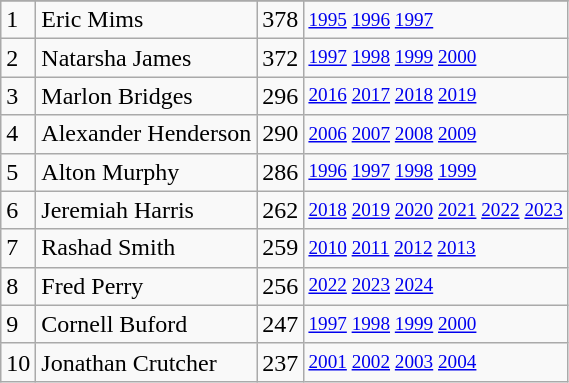<table class="wikitable">
<tr>
</tr>
<tr>
<td>1</td>
<td>Eric Mims</td>
<td>378</td>
<td style="font-size:80%;"><a href='#'>1995</a> <a href='#'>1996</a> <a href='#'>1997</a></td>
</tr>
<tr>
<td>2</td>
<td>Natarsha James</td>
<td>372</td>
<td style="font-size:80%;"><a href='#'>1997</a> <a href='#'>1998</a> <a href='#'>1999</a> <a href='#'>2000</a></td>
</tr>
<tr>
<td>3</td>
<td>Marlon Bridges</td>
<td>296</td>
<td style="font-size:80%;"><a href='#'>2016</a> <a href='#'>2017</a> <a href='#'>2018</a> <a href='#'>2019</a></td>
</tr>
<tr>
<td>4</td>
<td>Alexander Henderson</td>
<td>290</td>
<td style="font-size:80%;"><a href='#'>2006</a> <a href='#'>2007</a> <a href='#'>2008</a> <a href='#'>2009</a></td>
</tr>
<tr>
<td>5</td>
<td>Alton Murphy</td>
<td>286</td>
<td style="font-size:80%;"><a href='#'>1996</a> <a href='#'>1997</a> <a href='#'>1998</a> <a href='#'>1999</a></td>
</tr>
<tr>
<td>6</td>
<td>Jeremiah Harris</td>
<td>262</td>
<td style="font-size:80%;"><a href='#'>2018</a> <a href='#'>2019</a> <a href='#'>2020</a> <a href='#'>2021</a> <a href='#'>2022</a> <a href='#'>2023</a></td>
</tr>
<tr>
<td>7</td>
<td>Rashad Smith</td>
<td>259</td>
<td style="font-size:80%;"><a href='#'>2010</a> <a href='#'>2011</a> <a href='#'>2012</a> <a href='#'>2013</a></td>
</tr>
<tr>
<td>8</td>
<td>Fred Perry</td>
<td>256</td>
<td style="font-size:80%;"><a href='#'>2022</a> <a href='#'>2023</a> <a href='#'>2024</a></td>
</tr>
<tr>
<td>9</td>
<td>Cornell Buford</td>
<td>247</td>
<td style="font-size:80%;"><a href='#'>1997</a> <a href='#'>1998</a> <a href='#'>1999</a> <a href='#'>2000</a></td>
</tr>
<tr>
<td>10</td>
<td>Jonathan Crutcher</td>
<td>237</td>
<td style="font-size:80%;"><a href='#'>2001</a> <a href='#'>2002</a> <a href='#'>2003</a> <a href='#'>2004</a></td>
</tr>
</table>
